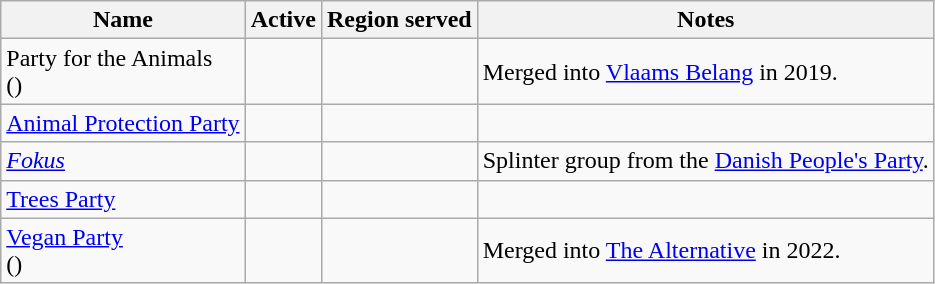<table class="wikitable sortable">
<tr>
<th>Name</th>
<th>Active</th>
<th>Region served</th>
<th>Notes</th>
</tr>
<tr>
<td>Party for the Animals<br>()</td>
<td></td>
<td><br></td>
<td>Merged into <a href='#'>Vlaams Belang</a> in 2019.</td>
</tr>
<tr>
<td><a href='#'>Animal Protection Party</a></td>
<td></td>
<td><br></td>
<td></td>
</tr>
<tr>
<td><em><a href='#'>Fokus</a></em></td>
<td></td>
<td><br></td>
<td>Splinter group from the <a href='#'>Danish People's Party</a>.</td>
</tr>
<tr>
<td><a href='#'>Trees Party</a></td>
<td></td>
<td></td>
<td></td>
</tr>
<tr>
<td><a href='#'>Vegan Party</a><br>()</td>
<td></td>
<td><br></td>
<td>Merged into <a href='#'>The Alternative</a> in 2022.</td>
</tr>
</table>
